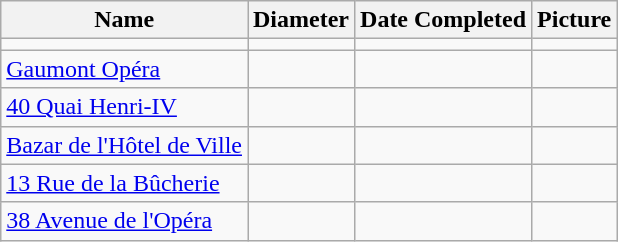<table class="wikitable">
<tr>
<th>Name</th>
<th>Diameter</th>
<th>Date Completed</th>
<th>Picture</th>
</tr>
<tr>
<td></td>
<td></td>
<td></td>
<td></td>
</tr>
<tr>
<td><a href='#'>Gaumont Opéra</a></td>
<td></td>
<td></td>
<td></td>
</tr>
<tr>
<td><a href='#'>40 Quai Henri-IV</a></td>
<td></td>
<td></td>
<td></td>
</tr>
<tr>
<td><a href='#'>Bazar de l'Hôtel de Ville</a></td>
<td></td>
<td></td>
<td></td>
</tr>
<tr>
<td><a href='#'>13 Rue de la Bûcherie</a></td>
<td></td>
<td></td>
<td></td>
</tr>
<tr>
<td><a href='#'>38 Avenue de l'Opéra</a></td>
<td></td>
<td></td>
<td></td>
</tr>
</table>
